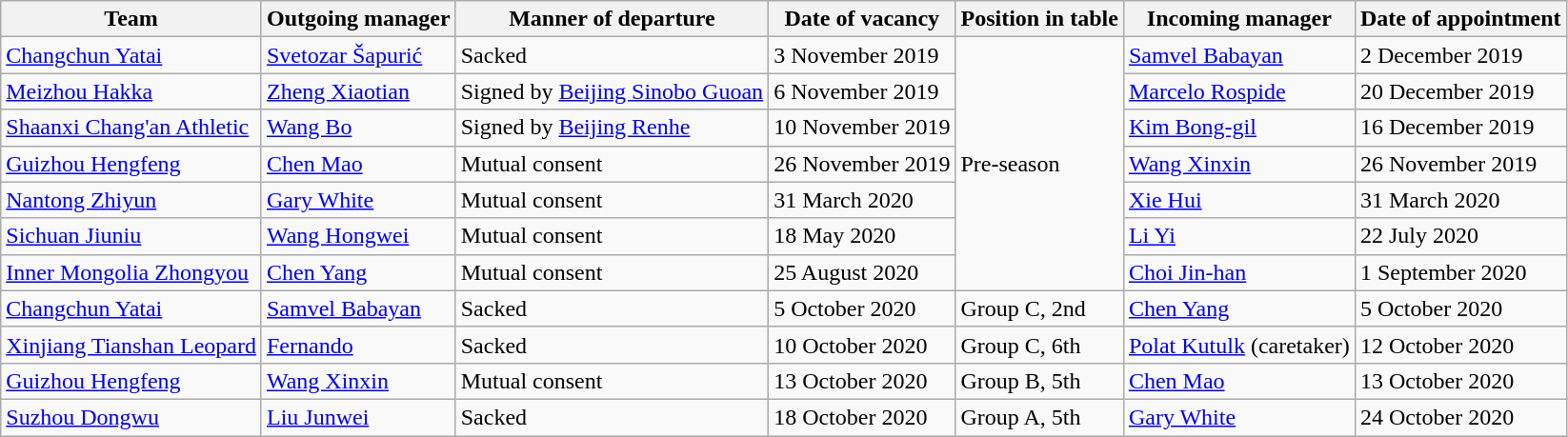<table class="wikitable">
<tr>
<th>Team</th>
<th>Outgoing manager</th>
<th>Manner of departure</th>
<th>Date of vacancy</th>
<th>Position in table</th>
<th>Incoming manager</th>
<th>Date of appointment</th>
</tr>
<tr>
<td><a href='#'>Changchun Yatai</a></td>
<td> <a href='#'>Svetozar Šapurić</a></td>
<td>Sacked</td>
<td>3 November 2019</td>
<td rowspan=7>Pre-season</td>
<td> <a href='#'>Samvel Babayan</a></td>
<td>2 December 2019</td>
</tr>
<tr>
<td><a href='#'>Meizhou Hakka</a></td>
<td> <a href='#'>Zheng Xiaotian</a></td>
<td>Signed by <a href='#'>Beijing Sinobo Guoan</a></td>
<td>6 November 2019</td>
<td> <a href='#'>Marcelo Rospide</a></td>
<td>20 December 2019</td>
</tr>
<tr>
<td><a href='#'>Shaanxi Chang'an Athletic</a></td>
<td> <a href='#'>Wang Bo</a></td>
<td>Signed by <a href='#'>Beijing Renhe</a></td>
<td>10 November 2019</td>
<td> <a href='#'>Kim Bong-gil</a></td>
<td>16 December 2019</td>
</tr>
<tr>
<td><a href='#'>Guizhou Hengfeng</a></td>
<td> <a href='#'>Chen Mao</a></td>
<td>Mutual consent</td>
<td>26 November 2019</td>
<td> <a href='#'>Wang Xinxin</a></td>
<td>26 November 2019</td>
</tr>
<tr>
<td><a href='#'>Nantong Zhiyun</a></td>
<td> <a href='#'>Gary White</a></td>
<td>Mutual consent</td>
<td>31 March 2020</td>
<td> <a href='#'>Xie Hui</a></td>
<td>31 March 2020</td>
</tr>
<tr>
<td><a href='#'>Sichuan Jiuniu</a></td>
<td> <a href='#'>Wang Hongwei</a></td>
<td>Mutual consent</td>
<td>18 May 2020</td>
<td> <a href='#'>Li Yi</a></td>
<td>22 July 2020</td>
</tr>
<tr>
<td><a href='#'>Inner Mongolia Zhongyou</a></td>
<td> <a href='#'>Chen Yang</a></td>
<td>Mutual consent</td>
<td>25 August 2020</td>
<td> <a href='#'>Choi Jin-han</a></td>
<td>1 September 2020</td>
</tr>
<tr>
<td><a href='#'>Changchun Yatai</a></td>
<td> <a href='#'>Samvel Babayan</a></td>
<td>Sacked</td>
<td>5 October 2020</td>
<td>Group C, 2nd</td>
<td> <a href='#'>Chen Yang</a></td>
<td>5 October 2020</td>
</tr>
<tr>
<td><a href='#'>Xinjiang Tianshan Leopard</a></td>
<td> <a href='#'>Fernando</a></td>
<td>Sacked</td>
<td>10 October 2020</td>
<td>Group C, 6th</td>
<td> <a href='#'>Polat Kutulk</a> (caretaker)</td>
<td>12 October 2020</td>
</tr>
<tr>
<td><a href='#'>Guizhou Hengfeng</a></td>
<td> <a href='#'>Wang Xinxin</a></td>
<td>Mutual consent</td>
<td>13 October 2020</td>
<td>Group B, 5th</td>
<td> <a href='#'>Chen Mao</a></td>
<td>13 October 2020</td>
</tr>
<tr>
<td><a href='#'>Suzhou Dongwu</a></td>
<td> <a href='#'>Liu Junwei</a></td>
<td>Sacked</td>
<td>18 October 2020</td>
<td>Group A, 5th</td>
<td> <a href='#'>Gary White</a></td>
<td>24 October 2020</td>
</tr>
</table>
